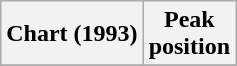<table class="wikitable sortable">
<tr>
<th align="left">Chart (1993)</th>
<th align="center">Peak<br>position</th>
</tr>
<tr>
</tr>
</table>
